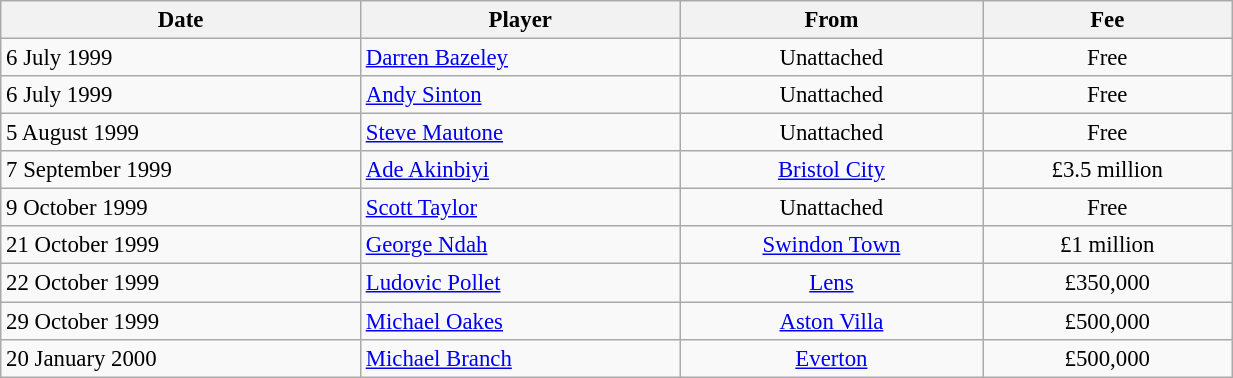<table class="wikitable" style="text-align:center; font-size:95%;width:65%; text-align:left">
<tr>
<th><strong>Date</strong></th>
<th><strong>Player</strong></th>
<th><strong>From</strong></th>
<th><strong>Fee</strong></th>
</tr>
<tr --->
<td>6 July 1999</td>
<td> <a href='#'>Darren Bazeley</a></td>
<td align="center">Unattached</td>
<td align="center">Free</td>
</tr>
<tr --->
<td>6 July 1999</td>
<td> <a href='#'>Andy Sinton</a></td>
<td align="center">Unattached</td>
<td align="center">Free</td>
</tr>
<tr --->
<td>5 August 1999</td>
<td> <a href='#'>Steve Mautone</a></td>
<td align="center">Unattached</td>
<td align="center">Free</td>
</tr>
<tr --->
<td>7 September 1999</td>
<td> <a href='#'>Ade Akinbiyi</a></td>
<td align="center"><a href='#'>Bristol City</a></td>
<td align="center">£3.5 million</td>
</tr>
<tr --->
<td>9 October 1999</td>
<td> <a href='#'>Scott Taylor</a></td>
<td align="center">Unattached</td>
<td align="center">Free</td>
</tr>
<tr --->
<td>21 October 1999</td>
<td> <a href='#'>George Ndah</a></td>
<td align="center"><a href='#'>Swindon Town</a></td>
<td align="center">£1 million</td>
</tr>
<tr --->
<td>22 October 1999</td>
<td> <a href='#'>Ludovic Pollet</a></td>
<td align="center"> <a href='#'>Lens</a></td>
<td align="center">£350,000</td>
</tr>
<tr --->
<td>29 October 1999</td>
<td> <a href='#'>Michael Oakes</a></td>
<td align="center"><a href='#'>Aston Villa</a></td>
<td align="center">£500,000</td>
</tr>
<tr --->
<td>20 January 2000</td>
<td> <a href='#'>Michael Branch</a></td>
<td align="center"><a href='#'>Everton</a></td>
<td align="center">£500,000</td>
</tr>
</table>
